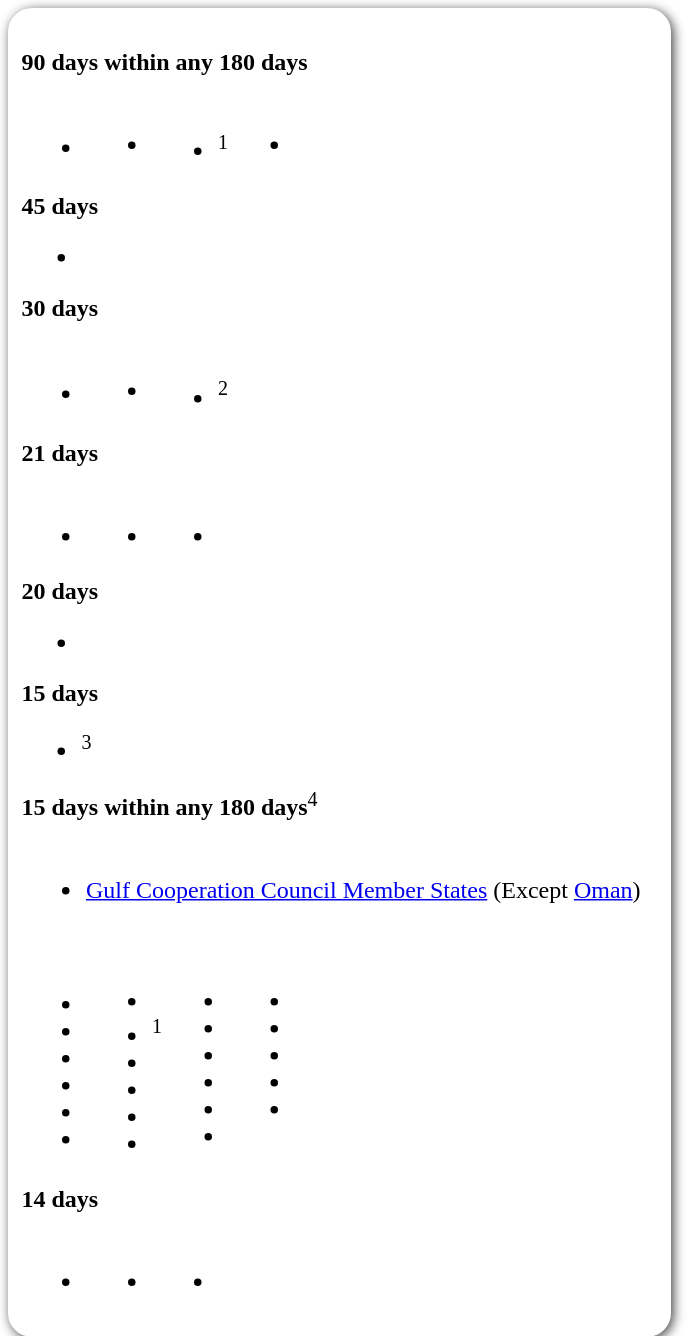<table style=" border-radius:1em; box-shadow: 0.1em 0.1em 0.5em rgba(0,0,0,0.75); background-color: white; border: 1px solid white; padding: 5px;">
<tr style="vertical-align:top;">
<td><br><strong>90 days within any 180 days</strong><table>
<tr>
<td><br><ul><li></li></ul></td>
<td valign="top"><br><ul><li></li></ul></td>
<td valign="top"><br><ul><li><sup>1</sup></li></ul></td>
<td valign="top"><br><ul><li></li></ul></td>
<td></td>
</tr>
</table>
<strong>45 days</strong><ul><li></li></ul><strong>30 days</strong><table>
<tr>
<td><br><ul><li></li></ul></td>
<td valign="top"><br><ul><li></li></ul></td>
<td valign="top"><br><ul><li><sup>2</sup></li></ul></td>
<td></td>
</tr>
</table>
<strong>21 days</strong><table>
<tr>
<td><br><ul><li></li></ul></td>
<td valign="top"><br><ul><li></li></ul></td>
<td valign="top"><br><ul><li></li></ul></td>
<td></td>
</tr>
</table>
<strong>20 days</strong><ul><li></li></ul><strong>15 days</strong><ul><li><sup>3</sup></li></ul><strong>15 days within any 180 days</strong><sup>4</sup><table>
<tr>
<td><br><ul><li> <a href='#'>Gulf Cooperation Council Member States</a> (Except <a href='#'>Oman</a>)</li></ul></td>
<td></td>
</tr>
</table>
<table>
<tr>
<td><br><ul><li></li><li></li><li></li><li></li><li></li><li></li></ul></td>
<td valign="top"><br><ul><li></li><li><sup>1</sup></li><li></li><li></li><li></li><li></li></ul></td>
<td valign="top"><br><ul><li></li><li></li><li></li><li></li><li></li><li></li></ul></td>
<td valign="top"><br><ul><li></li><li></li><li></li><li></li><li></li></ul></td>
<td></td>
</tr>
</table>
<strong>14 days</strong><table>
<tr>
<td><br><ul><li></li></ul></td>
<td valign="top"><br><ul><li></li></ul></td>
<td valign="top"><br><ul><li></li></ul></td>
<td></td>
</tr>
</table>
</td>
<td></td>
</tr>
</table>
